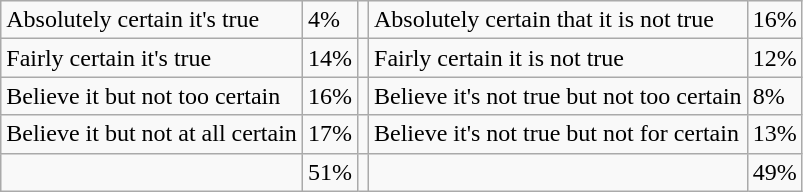<table class="wikitable">
<tr>
<td>Absolutely certain it's true</td>
<td>4%</td>
<td></td>
<td>Absolutely certain that it is not true</td>
<td>16%</td>
</tr>
<tr>
<td>Fairly certain it's true</td>
<td>14%</td>
<td></td>
<td>Fairly certain it is not true</td>
<td>12%</td>
</tr>
<tr>
<td>Believe it but not too certain</td>
<td>16%</td>
<td></td>
<td>Believe it's not true but not too certain</td>
<td>8%</td>
</tr>
<tr>
<td>Believe it but not at all certain</td>
<td>17%</td>
<td></td>
<td>Believe it's not true but not for certain</td>
<td>13%</td>
</tr>
<tr>
<td></td>
<td>51%</td>
<td></td>
<td></td>
<td>49%</td>
</tr>
</table>
